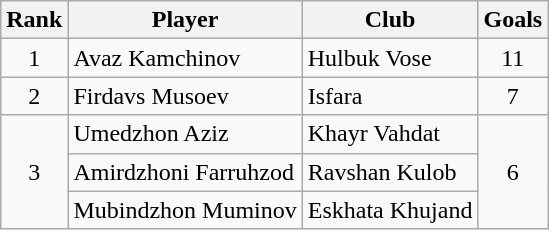<table class="wikitable" style="text-align:center">
<tr>
<th>Rank</th>
<th>Player</th>
<th>Club</th>
<th>Goals</th>
</tr>
<tr>
<td rowspan="1">1</td>
<td align="left"> Avaz Kamchinov</td>
<td align="left">Hulbuk Vose</td>
<td rowspan="1">11</td>
</tr>
<tr>
<td rowspan="1">2</td>
<td align="left"> Firdavs Musoev</td>
<td align="left">Isfara</td>
<td rowspan="1">7</td>
</tr>
<tr>
<td rowspan="3">3</td>
<td align="left"> Umedzhon Aziz</td>
<td align="left">Khayr Vahdat</td>
<td rowspan="3">6</td>
</tr>
<tr>
<td align="left"> Amirdzhoni Farruhzod</td>
<td align="left">Ravshan Kulob</td>
</tr>
<tr>
<td align="left"> Mubindzhon Muminov</td>
<td align="left">Eskhata Khujand</td>
</tr>
</table>
